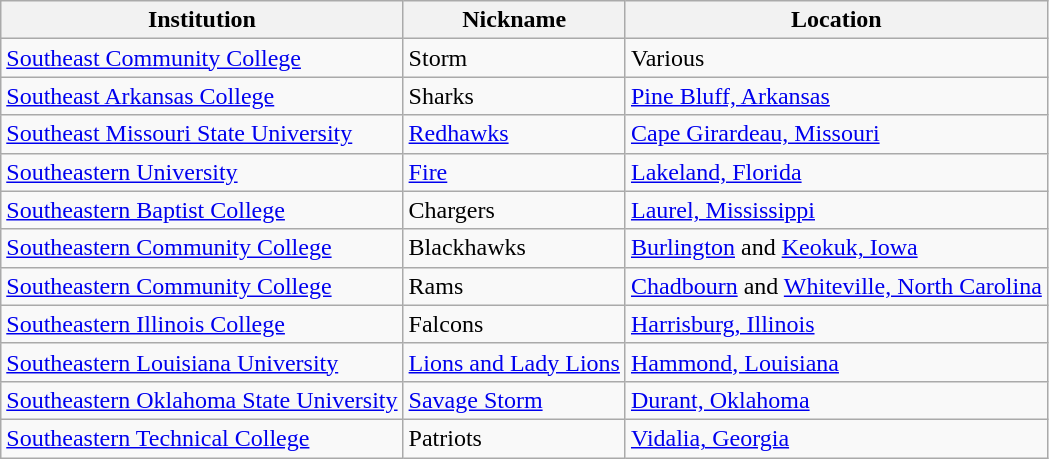<table class="wikitable">
<tr>
<th>Institution</th>
<th>Nickname</th>
<th>Location</th>
</tr>
<tr>
<td><a href='#'>Southeast Community College</a></td>
<td>Storm</td>
<td>Various</td>
</tr>
<tr>
<td><a href='#'>Southeast Arkansas College</a></td>
<td>Sharks</td>
<td><a href='#'>Pine Bluff, Arkansas</a></td>
</tr>
<tr>
<td><a href='#'>Southeast Missouri State University</a></td>
<td><a href='#'>Redhawks</a></td>
<td><a href='#'>Cape Girardeau, Missouri</a></td>
</tr>
<tr>
<td><a href='#'>Southeastern University</a></td>
<td><a href='#'>Fire</a></td>
<td><a href='#'>Lakeland, Florida</a></td>
</tr>
<tr>
<td><a href='#'>Southeastern Baptist College</a></td>
<td>Chargers</td>
<td><a href='#'>Laurel, Mississippi</a></td>
</tr>
<tr>
<td><a href='#'>Southeastern Community College</a></td>
<td>Blackhawks</td>
<td><a href='#'>Burlington</a> and <a href='#'>Keokuk, Iowa</a></td>
</tr>
<tr>
<td><a href='#'>Southeastern Community College</a></td>
<td>Rams</td>
<td><a href='#'>Chadbourn</a> and <a href='#'>Whiteville, North Carolina</a></td>
</tr>
<tr>
<td><a href='#'>Southeastern Illinois College</a></td>
<td>Falcons</td>
<td><a href='#'>Harrisburg, Illinois</a></td>
</tr>
<tr>
<td><a href='#'>Southeastern Louisiana University</a></td>
<td><a href='#'>Lions and Lady Lions</a></td>
<td><a href='#'>Hammond, Louisiana</a></td>
</tr>
<tr>
<td><a href='#'>Southeastern Oklahoma State University</a></td>
<td><a href='#'>Savage Storm</a></td>
<td><a href='#'>Durant, Oklahoma</a></td>
</tr>
<tr>
<td><a href='#'>Southeastern Technical College</a></td>
<td>Patriots</td>
<td><a href='#'>Vidalia, Georgia</a></td>
</tr>
</table>
